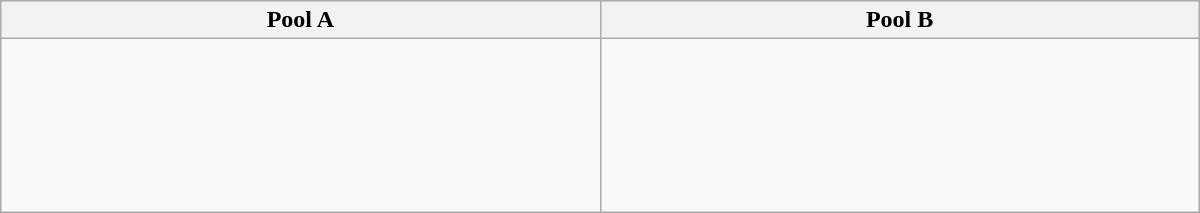<table class="wikitable" width=800>
<tr>
<th width=10%>Pool A<br></th>
<th width=10%>Pool B<br></th>
</tr>
<tr>
<td><br><br>
<br>
<br>
<br>
<br></td>
<td><br><br>
<br>
<br>
<br>
<br></td>
</tr>
</table>
